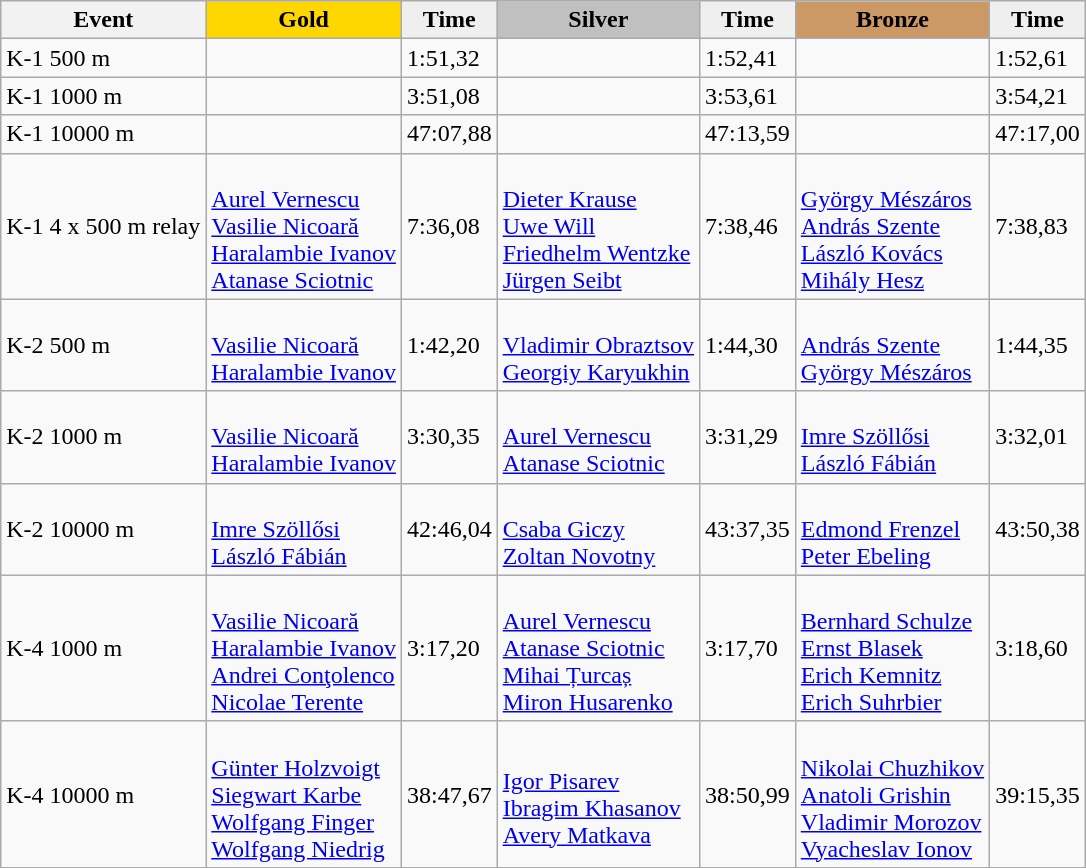<table class="wikitable">
<tr>
<th>Event</th>
<td align=center bgcolor="gold"><strong>Gold</strong></td>
<td align=center bgcolor="EFEFEF"><strong>Time</strong></td>
<td align=center bgcolor="silver"><strong>Silver</strong></td>
<td align=center bgcolor="EFEFEF"><strong>Time</strong></td>
<td align=center bgcolor="CC9966"><strong>Bronze</strong></td>
<td align=center bgcolor="EFEFEF"><strong>Time</strong></td>
</tr>
<tr>
<td>K-1 500 m</td>
<td></td>
<td>1:51,32</td>
<td></td>
<td>1:52,41</td>
<td></td>
<td>1:52,61</td>
</tr>
<tr>
<td>K-1 1000 m</td>
<td></td>
<td>3:51,08</td>
<td></td>
<td>3:53,61</td>
<td></td>
<td>3:54,21</td>
</tr>
<tr>
<td>K-1 10000 m</td>
<td></td>
<td>47:07,88</td>
<td></td>
<td>47:13,59</td>
<td></td>
<td>47:17,00</td>
</tr>
<tr>
<td>K-1 4 x 500 m relay</td>
<td><br><a href='#'>Aurel Vernescu</a><br><a href='#'>Vasilie Nicoară</a><br><a href='#'>Haralambie Ivanov</a><br><a href='#'>Atanase Sciotnic</a></td>
<td>7:36,08</td>
<td><br><a href='#'>Dieter Krause</a><br><a href='#'>Uwe Will</a><br><a href='#'>Friedhelm Wentzke</a><br><a href='#'>Jürgen Seibt</a></td>
<td>7:38,46</td>
<td><br><a href='#'>György Mészáros</a><br><a href='#'>András Szente</a><br><a href='#'>László Kovács</a><br><a href='#'>Mihály Hesz</a></td>
<td>7:38,83</td>
</tr>
<tr>
<td>K-2 500 m</td>
<td><br><a href='#'>Vasilie Nicoară</a><br><a href='#'>Haralambie Ivanov</a></td>
<td>1:42,20</td>
<td><br><a href='#'>Vladimir Obraztsov</a><br><a href='#'>Georgiy Karyukhin</a></td>
<td>1:44,30</td>
<td><br><a href='#'>András Szente</a><br><a href='#'>György Mészáros</a></td>
<td>1:44,35</td>
</tr>
<tr>
<td>K-2 1000 m</td>
<td><br><a href='#'>Vasilie Nicoară</a><br><a href='#'>Haralambie Ivanov</a></td>
<td>3:30,35</td>
<td><br><a href='#'>Aurel Vernescu</a><br><a href='#'>Atanase Sciotnic</a></td>
<td>3:31,29</td>
<td><br><a href='#'>Imre Szöllősi</a><br><a href='#'>László Fábián</a></td>
<td>3:32,01</td>
</tr>
<tr>
<td>K-2 10000 m</td>
<td><br><a href='#'>Imre Szöllősi</a><br><a href='#'>László Fábián</a></td>
<td>42:46,04</td>
<td><br><a href='#'>Csaba Giczy</a><br><a href='#'>Zoltan Novotny</a></td>
<td>43:37,35</td>
<td><br><a href='#'>Edmond Frenzel</a><br><a href='#'>Peter Ebeling</a></td>
<td>43:50,38</td>
</tr>
<tr>
<td>K-4 1000 m</td>
<td><br><a href='#'>Vasilie Nicoară</a><br><a href='#'>Haralambie Ivanov</a><br><a href='#'>Andrei Conţolenco</a><br><a href='#'>Nicolae Terente</a></td>
<td>3:17,20</td>
<td><br><a href='#'>Aurel Vernescu</a><br><a href='#'>Atanase Sciotnic</a><br><a href='#'>Mihai Țurcaș</a><br><a href='#'>Miron Husarenko</a></td>
<td>3:17,70</td>
<td><br><a href='#'>Bernhard Schulze</a><br><a href='#'>Ernst Blasek</a><br><a href='#'>Erich Kemnitz</a><br><a href='#'>Erich Suhrbier</a></td>
<td>3:18,60</td>
</tr>
<tr>
<td>K-4 10000 m</td>
<td><br><a href='#'>Günter Holzvoigt</a><br><a href='#'>Siegwart Karbe</a><br><a href='#'>Wolfgang Finger</a><br><a href='#'>Wolfgang Niedrig</a></td>
<td>38:47,67</td>
<td><br><a href='#'>Igor Pisarev</a><br><a href='#'>Ibragim Khasanov</a><br><a href='#'>Avery Matkava</a><br></td>
<td>38:50,99</td>
<td><br><a href='#'>Nikolai Chuzhikov</a><br><a href='#'>Anatoli Grishin</a><br><a href='#'>Vladimir Morozov</a><br><a href='#'>Vyacheslav Ionov</a></td>
<td>39:15,35</td>
</tr>
</table>
